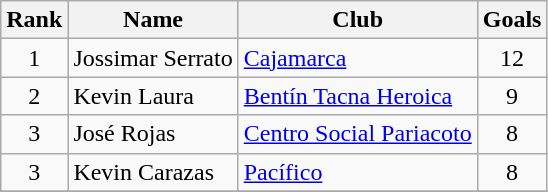<table class="wikitable" border="1">
<tr>
<th>Rank</th>
<th>Name</th>
<th>Club</th>
<th>Goals</th>
</tr>
<tr>
<td align=center>1</td>
<td> Jossimar Serrato</td>
<td><a href='#'>Cajamarca</a></td>
<td align=center>12</td>
</tr>
<tr>
<td align=center>2</td>
<td> Kevin Laura</td>
<td><a href='#'>Bentín Tacna Heroica</a></td>
<td align=center>9</td>
</tr>
<tr>
<td align=center>3</td>
<td> José Rojas</td>
<td><a href='#'>Centro Social Pariacoto</a></td>
<td align=center>8</td>
</tr>
<tr>
<td align=center>3</td>
<td> Kevin Carazas</td>
<td><a href='#'>Pacífico</a></td>
<td align=center>8</td>
</tr>
<tr>
</tr>
</table>
